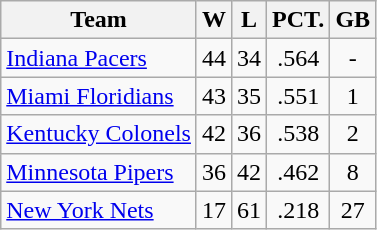<table class="wikitable" style="text-align: center;">
<tr>
<th>Team</th>
<th>W</th>
<th>L</th>
<th>PCT.</th>
<th>GB</th>
</tr>
<tr>
<td align="left"><a href='#'>Indiana Pacers</a></td>
<td>44</td>
<td>34</td>
<td>.564</td>
<td>-</td>
</tr>
<tr>
<td align="left"><a href='#'>Miami Floridians</a></td>
<td>43</td>
<td>35</td>
<td>.551</td>
<td>1</td>
</tr>
<tr>
<td align="left"><a href='#'>Kentucky Colonels</a></td>
<td>42</td>
<td>36</td>
<td>.538</td>
<td>2</td>
</tr>
<tr>
<td align="left"><a href='#'>Minnesota Pipers</a></td>
<td>36</td>
<td>42</td>
<td>.462</td>
<td>8</td>
</tr>
<tr>
<td align="left"><a href='#'>New York Nets</a></td>
<td>17</td>
<td>61</td>
<td>.218</td>
<td>27</td>
</tr>
</table>
